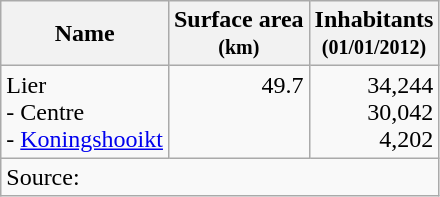<table class="wikitable">
<tr align="center">
<th>Name</th>
<th>Surface area<br><small>(km)</small></th>
<th>Inhabitants<br><small>(01/01/2012)</small></th>
</tr>
<tr align="right">
<td align="left">Lier<br>- Centre<br>- <a href='#'>Koningshooikt</a></td>
<td>49.7<br><br><br></td>
<td>34,244<br>30,042<br>4,202<br></td>
</tr>
<tr>
<td colspan=3>Source: </td>
</tr>
</table>
